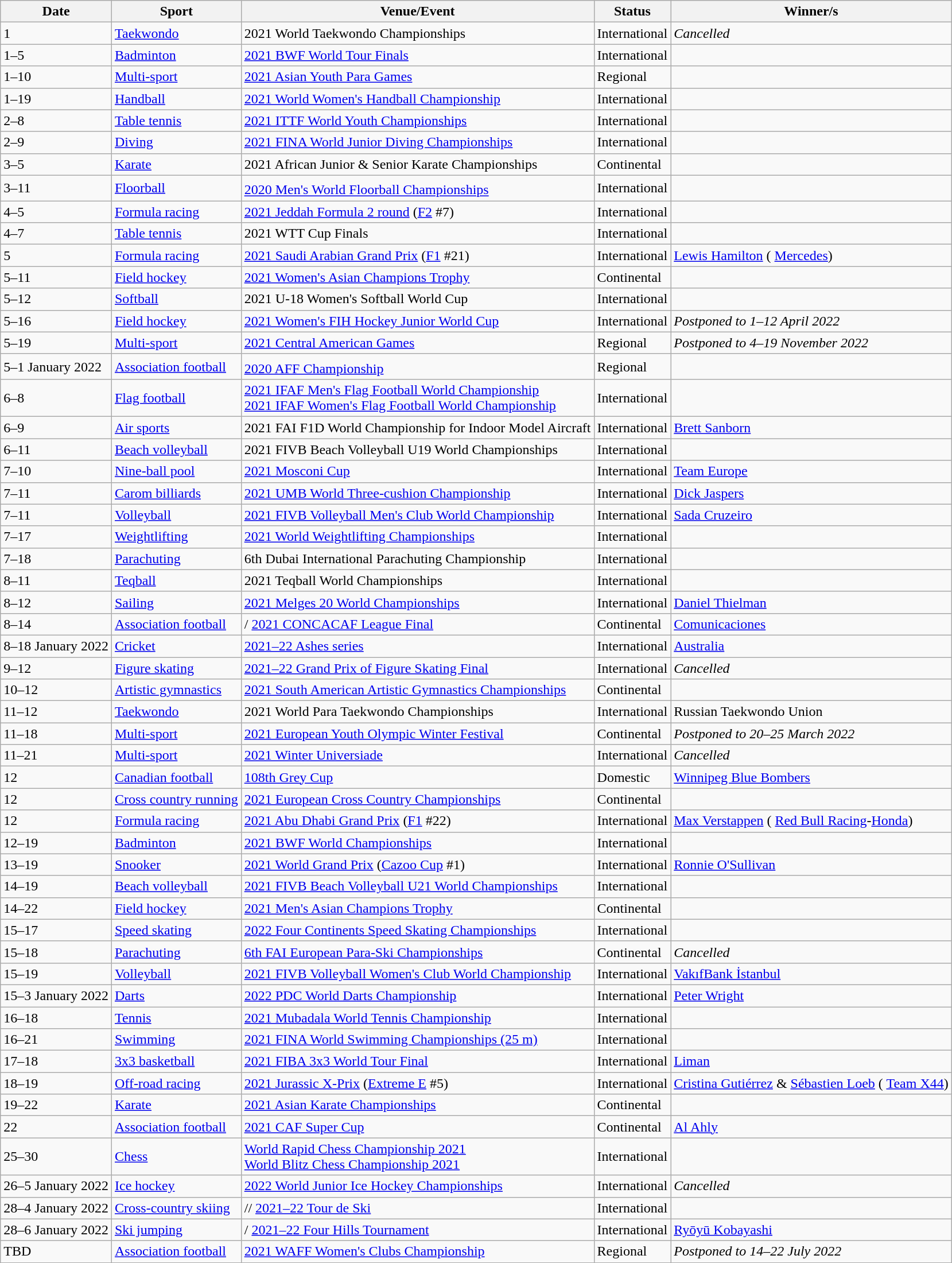<table class="wikitable source">
<tr>
<th>Date</th>
<th>Sport</th>
<th>Venue/Event</th>
<th>Status</th>
<th>Winner/s</th>
</tr>
<tr>
<td>1</td>
<td><a href='#'>Taekwondo</a></td>
<td> 2021 World Taekwondo Championships</td>
<td>International</td>
<td><em>Cancelled</em></td>
</tr>
<tr>
<td>1–5</td>
<td><a href='#'>Badminton</a></td>
<td> <a href='#'>2021 BWF World Tour Finals</a></td>
<td>International</td>
<td></td>
</tr>
<tr>
<td>1–10</td>
<td><a href='#'>Multi-sport</a></td>
<td> <a href='#'>2021 Asian Youth Para Games</a></td>
<td>Regional</td>
<td></td>
</tr>
<tr>
<td>1–19</td>
<td><a href='#'>Handball</a></td>
<td> <a href='#'>2021 World Women's Handball Championship</a></td>
<td>International</td>
<td></td>
</tr>
<tr>
<td>2–8</td>
<td><a href='#'>Table tennis</a></td>
<td> <a href='#'>2021 ITTF World Youth Championships</a></td>
<td>International</td>
<td></td>
</tr>
<tr>
<td>2–9</td>
<td><a href='#'>Diving</a></td>
<td> <a href='#'>2021 FINA World Junior Diving Championships</a></td>
<td>International</td>
<td><br></td>
</tr>
<tr>
<td>3–5</td>
<td><a href='#'>Karate</a></td>
<td> 2021 African Junior & Senior Karate Championships</td>
<td>Continental</td>
<td></td>
</tr>
<tr>
<td>3–11</td>
<td><a href='#'>Floorball</a></td>
<td> <a href='#'>2020 Men's World Floorball Championships</a><sup></sup></td>
<td>International</td>
<td></td>
</tr>
<tr>
<td>4–5</td>
<td><a href='#'>Formula racing</a></td>
<td> <a href='#'>2021 Jeddah Formula 2 round</a> (<a href='#'>F2</a> #7)</td>
<td>International</td>
<td></td>
</tr>
<tr>
<td>4–7</td>
<td><a href='#'>Table tennis</a></td>
<td> 2021 WTT Cup Finals</td>
<td>International</td>
<td></td>
</tr>
<tr>
<td>5</td>
<td><a href='#'>Formula racing</a></td>
<td> <a href='#'>2021 Saudi Arabian Grand Prix</a> (<a href='#'>F1</a> #21)</td>
<td>International</td>
<td> <a href='#'>Lewis Hamilton</a> ( <a href='#'>Mercedes</a>)</td>
</tr>
<tr>
<td>5–11</td>
<td><a href='#'>Field hockey</a></td>
<td> <a href='#'>2021 Women's Asian Champions Trophy</a></td>
<td>Continental</td>
<td></td>
</tr>
<tr>
<td>5–12</td>
<td><a href='#'>Softball</a></td>
<td> 2021 U-18 Women's Softball World Cup</td>
<td>International</td>
<td></td>
</tr>
<tr>
<td>5–16</td>
<td><a href='#'>Field hockey</a></td>
<td> <a href='#'>2021 Women's FIH Hockey Junior World Cup</a></td>
<td>International</td>
<td><em>Postponed to 1–12 April 2022</em></td>
</tr>
<tr>
<td>5–19</td>
<td><a href='#'>Multi-sport</a></td>
<td> <a href='#'>2021 Central American Games</a></td>
<td>Regional</td>
<td><em>Postponed to 4–19 November 2022</em></td>
</tr>
<tr>
<td>5–1 January 2022</td>
<td><a href='#'>Association football</a></td>
<td> <a href='#'>2020 AFF Championship</a><sup></sup></td>
<td>Regional</td>
<td></td>
</tr>
<tr>
<td>6–8</td>
<td><a href='#'>Flag football</a></td>
<td> <a href='#'>2021 IFAF Men's Flag Football World Championship</a><br> <a href='#'>2021 IFAF Women's Flag Football World Championship</a></td>
<td>International</td>
<td></td>
</tr>
<tr>
<td>6–9</td>
<td><a href='#'>Air sports</a></td>
<td> 2021 FAI F1D World Championship for Indoor Model Aircraft</td>
<td>International</td>
<td> <a href='#'>Brett Sanborn</a></td>
</tr>
<tr>
<td>6–11</td>
<td><a href='#'>Beach volleyball</a></td>
<td> 2021 FIVB Beach Volleyball U19 World Championships</td>
<td>International</td>
<td></td>
</tr>
<tr>
<td>7–10</td>
<td><a href='#'>Nine-ball pool</a></td>
<td> <a href='#'>2021 Mosconi Cup</a></td>
<td>International</td>
<td> <a href='#'>Team Europe</a></td>
</tr>
<tr>
<td>7–11</td>
<td><a href='#'>Carom billiards</a></td>
<td> <a href='#'>2021 UMB World Three-cushion Championship</a></td>
<td>International</td>
<td> <a href='#'>Dick Jaspers</a></td>
</tr>
<tr>
<td>7–11</td>
<td><a href='#'>Volleyball</a></td>
<td> <a href='#'>2021 FIVB Volleyball Men's Club World Championship</a></td>
<td>International</td>
<td> <a href='#'>Sada Cruzeiro</a></td>
</tr>
<tr>
<td>7–17</td>
<td><a href='#'>Weightlifting</a></td>
<td> <a href='#'>2021 World Weightlifting Championships</a></td>
<td>International</td>
<td></td>
</tr>
<tr>
<td>7–18</td>
<td><a href='#'>Parachuting</a></td>
<td> 6th Dubai International Parachuting Championship</td>
<td>International</td>
<td></td>
</tr>
<tr>
<td>8–11</td>
<td><a href='#'>Teqball</a></td>
<td> 2021 Teqball World Championships</td>
<td>International</td>
<td></td>
</tr>
<tr>
<td>8–12</td>
<td><a href='#'>Sailing</a></td>
<td> <a href='#'>2021 Melges 20 World Championships</a></td>
<td>International</td>
<td> <a href='#'>Daniel Thielman</a></td>
</tr>
<tr>
<td>8–14</td>
<td><a href='#'>Association football</a></td>
<td>/ <a href='#'>2021 CONCACAF League Final</a></td>
<td>Continental</td>
<td> <a href='#'>Comunicaciones</a></td>
</tr>
<tr>
<td>8–18 January 2022</td>
<td><a href='#'>Cricket</a></td>
<td> <a href='#'>2021–22 Ashes series</a></td>
<td>International</td>
<td> <a href='#'>Australia</a></td>
</tr>
<tr>
<td>9–12</td>
<td><a href='#'>Figure skating</a></td>
<td> <a href='#'>2021–22 Grand Prix of Figure Skating Final</a></td>
<td>International</td>
<td><em>Cancelled</em></td>
</tr>
<tr>
<td>10–12</td>
<td><a href='#'>Artistic gymnastics</a></td>
<td> <a href='#'>2021 South American Artistic Gymnastics Championships</a></td>
<td>Continental</td>
<td></td>
</tr>
<tr>
<td>11–12</td>
<td><a href='#'>Taekwondo</a></td>
<td> 2021 World Para Taekwondo Championships</td>
<td>International</td>
<td>Russian Taekwondo Union</td>
</tr>
<tr>
<td>11–18</td>
<td><a href='#'>Multi-sport</a></td>
<td> <a href='#'>2021 European Youth Olympic Winter Festival</a></td>
<td>Continental</td>
<td><em>Postponed to 20–25 March 2022</em></td>
</tr>
<tr>
<td>11–21</td>
<td><a href='#'>Multi-sport</a></td>
<td> <a href='#'>2021 Winter Universiade</a></td>
<td>International</td>
<td><em>Cancelled</em></td>
</tr>
<tr>
<td>12</td>
<td><a href='#'>Canadian football</a></td>
<td> <a href='#'>108th Grey Cup</a></td>
<td>Domestic</td>
<td> <a href='#'>Winnipeg Blue Bombers</a></td>
</tr>
<tr>
<td>12</td>
<td><a href='#'>Cross country running</a></td>
<td> <a href='#'>2021 European Cross Country Championships</a></td>
<td>Continental</td>
<td></td>
</tr>
<tr>
<td>12</td>
<td><a href='#'>Formula racing</a></td>
<td> <a href='#'>2021 Abu Dhabi Grand Prix</a> (<a href='#'>F1</a> #22)</td>
<td>International</td>
<td> <a href='#'>Max Verstappen</a> ( <a href='#'>Red Bull Racing</a>-<a href='#'>Honda</a>)</td>
</tr>
<tr>
<td>12–19</td>
<td><a href='#'>Badminton</a></td>
<td> <a href='#'>2021 BWF World Championships</a></td>
<td>International</td>
<td></td>
</tr>
<tr>
<td>13–19</td>
<td><a href='#'>Snooker</a></td>
<td> <a href='#'>2021 World Grand Prix</a> (<a href='#'>Cazoo Cup</a> #1)</td>
<td>International</td>
<td> <a href='#'>Ronnie O'Sullivan</a></td>
</tr>
<tr>
<td>14–19</td>
<td><a href='#'>Beach volleyball</a></td>
<td> <a href='#'>2021 FIVB Beach Volleyball U21 World Championships</a></td>
<td>International</td>
<td></td>
</tr>
<tr>
<td>14–22</td>
<td><a href='#'>Field hockey</a></td>
<td> <a href='#'>2021 Men's Asian Champions Trophy</a></td>
<td>Continental</td>
<td></td>
</tr>
<tr>
<td>15–17</td>
<td><a href='#'>Speed skating</a></td>
<td> <a href='#'>2022 Four Continents Speed Skating Championships</a></td>
<td>International</td>
<td></td>
</tr>
<tr>
<td>15–18</td>
<td><a href='#'>Parachuting</a></td>
<td> <a href='#'>6th FAI European Para-Ski Championships</a></td>
<td>Continental</td>
<td><em>Cancelled</em></td>
</tr>
<tr>
<td>15–19</td>
<td><a href='#'>Volleyball</a></td>
<td> <a href='#'>2021 FIVB Volleyball Women's Club World Championship</a></td>
<td>International</td>
<td> <a href='#'>VakıfBank İstanbul</a></td>
</tr>
<tr>
<td>15–3 January 2022</td>
<td><a href='#'>Darts</a></td>
<td> <a href='#'>2022 PDC World Darts Championship</a></td>
<td>International</td>
<td> <a href='#'>Peter Wright</a></td>
</tr>
<tr>
<td>16–18</td>
<td><a href='#'>Tennis</a></td>
<td> <a href='#'>2021 Mubadala World Tennis Championship</a></td>
<td>International</td>
<td></td>
</tr>
<tr>
<td>16–21</td>
<td><a href='#'>Swimming</a></td>
<td> <a href='#'>2021 FINA World Swimming Championships (25 m)</a></td>
<td>International</td>
<td></td>
</tr>
<tr>
<td>17–18</td>
<td><a href='#'>3x3 basketball</a></td>
<td> <a href='#'>2021 FIBA 3x3 World Tour Final</a></td>
<td>International</td>
<td> <a href='#'>Liman</a></td>
</tr>
<tr>
<td>18–19</td>
<td><a href='#'>Off-road racing</a></td>
<td> <a href='#'>2021 Jurassic X-Prix</a> (<a href='#'>Extreme E</a> #5)</td>
<td>International</td>
<td> <a href='#'>Cristina Gutiérrez</a> &  <a href='#'>Sébastien Loeb</a> ( <a href='#'>Team X44</a>)</td>
</tr>
<tr>
<td>19–22</td>
<td><a href='#'>Karate</a></td>
<td> <a href='#'>2021 Asian Karate Championships</a></td>
<td>Continental</td>
<td></td>
</tr>
<tr>
<td>22</td>
<td><a href='#'>Association football</a></td>
<td> <a href='#'>2021 CAF Super Cup</a></td>
<td>Continental</td>
<td> <a href='#'>Al Ahly</a></td>
</tr>
<tr>
<td>25–30</td>
<td><a href='#'>Chess</a></td>
<td> <a href='#'>World Rapid Chess Championship 2021</a><br> <a href='#'>World Blitz Chess Championship 2021</a></td>
<td>International</td>
<td></td>
</tr>
<tr>
<td>26–5 January 2022</td>
<td><a href='#'>Ice hockey</a></td>
<td> <a href='#'>2022 World Junior Ice Hockey Championships</a></td>
<td>International</td>
<td><em>Cancelled</em></td>
</tr>
<tr>
<td>28–4 January 2022</td>
<td><a href='#'>Cross-country skiing</a></td>
<td>// <a href='#'>2021–22 Tour de Ski</a></td>
<td>International</td>
<td></td>
</tr>
<tr>
<td>28–6 January 2022</td>
<td><a href='#'>Ski jumping</a></td>
<td>/ <a href='#'>2021–22 Four Hills Tournament</a></td>
<td>International</td>
<td> <a href='#'>Ryōyū Kobayashi</a></td>
</tr>
<tr>
<td>TBD</td>
<td><a href='#'>Association football</a></td>
<td> <a href='#'>2021 WAFF Women's Clubs Championship</a></td>
<td>Regional</td>
<td><em>Postponed to 14–22 July 2022</em></td>
</tr>
</table>
